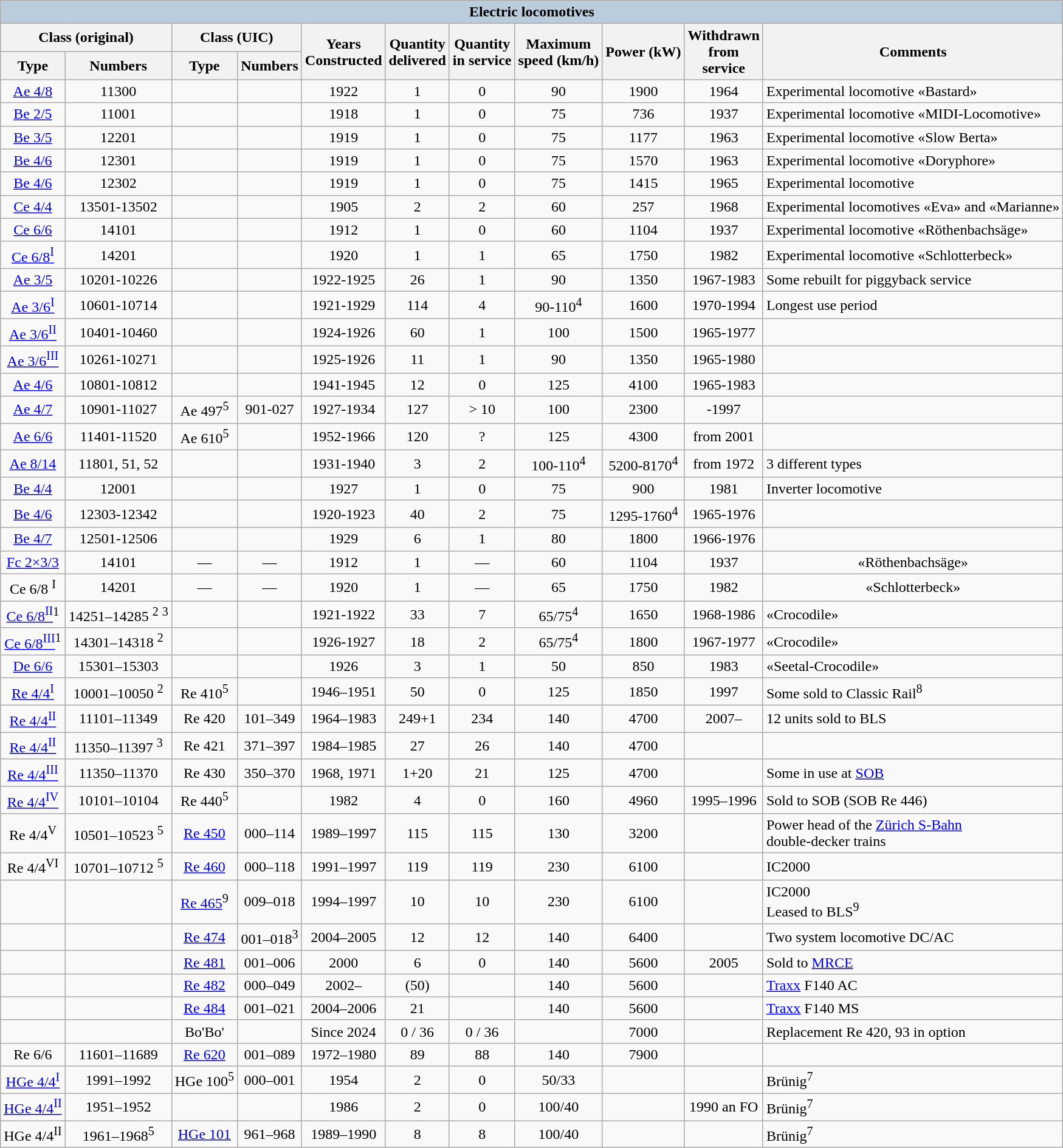<table class="wikitable sortable" style=text-align:center>
<tr>
<th colspan = "11"  style="background:#BBCCDD">Electric locomotives</th>
</tr>
<tr>
<th colspan = "2">Class (original)</th>
<th colspan = "2">Class (UIC)</th>
<th rowspan = "2">Years<br>Constructed</th>
<th rowspan = "2">Quantity<br>delivered</th>
<th rowspan = "2">Quantity<br>in service</th>
<th rowspan = "2">Maximum<br>speed (km/h)</th>
<th rowspan = "2">Power (kW)</th>
<th rowspan = "2">Withdrawn<br>from<br>service</th>
<th rowspan = "2">Comments</th>
</tr>
<tr>
<th>Type</th>
<th>Numbers</th>
<th>Type</th>
<th>Numbers</th>
</tr>
<tr>
<td><a href='#'>Ae 4/8</a></td>
<td>11300</td>
<td></td>
<td></td>
<td>1922</td>
<td>1</td>
<td>0</td>
<td>90</td>
<td>1900</td>
<td>1964</td>
<td align=left>Experimental locomotive «Bastard»</td>
</tr>
<tr ---->
<td><a href='#'>Be 2/5</a></td>
<td>11001</td>
<td></td>
<td></td>
<td>1918</td>
<td>1</td>
<td>0</td>
<td>75</td>
<td>736</td>
<td>1937</td>
<td align=left>Experimental locomotive «MIDI-Locomotive»</td>
</tr>
<tr ---->
<td><a href='#'>Be 3/5</a></td>
<td>12201</td>
<td></td>
<td></td>
<td>1919</td>
<td>1</td>
<td>0</td>
<td>75</td>
<td>1177</td>
<td>1963</td>
<td align=left>Experimental locomotive «Slow Berta»</td>
</tr>
<tr ---->
<td><a href='#'>Be 4/6</a></td>
<td>12301</td>
<td></td>
<td></td>
<td>1919</td>
<td>1</td>
<td>0</td>
<td>75</td>
<td>1570</td>
<td>1963</td>
<td align=left>Experimental locomotive «Doryphore»</td>
</tr>
<tr ---->
<td><a href='#'>Be 4/6</a></td>
<td>12302</td>
<td></td>
<td></td>
<td>1919</td>
<td>1</td>
<td>0</td>
<td>75</td>
<td>1415</td>
<td>1965</td>
<td align=left>Experimental locomotive</td>
</tr>
<tr ---->
<td><a href='#'>Ce 4/4</a></td>
<td>13501-13502</td>
<td></td>
<td></td>
<td>1905</td>
<td>2</td>
<td>2</td>
<td>60</td>
<td>257</td>
<td>1968</td>
<td align=left>Experimental locomotives «Eva» and «Marianne»</td>
</tr>
<tr ---->
<td><a href='#'>Ce 6/6</a></td>
<td>14101</td>
<td></td>
<td></td>
<td>1912</td>
<td>1</td>
<td>0</td>
<td>60</td>
<td>1104</td>
<td>1937</td>
<td align=left>Experimental locomotive «Röthenbachsäge»</td>
</tr>
<tr ---->
<td><a href='#'>Ce 6/8<sup>I</sup></a></td>
<td>14201</td>
<td></td>
<td></td>
<td>1920</td>
<td>1</td>
<td>1</td>
<td>65</td>
<td>1750</td>
<td>1982</td>
<td align=left>Experimental locomotive «Schlotterbeck»</td>
</tr>
<tr ---->
<td><a href='#'>Ae 3/5</a></td>
<td>10201-10226</td>
<td></td>
<td></td>
<td>1922-1925</td>
<td>26</td>
<td>1</td>
<td>90</td>
<td>1350</td>
<td>1967-1983</td>
<td align=left>Some rebuilt for piggyback service</td>
</tr>
<tr ---->
<td><a href='#'>Ae 3/6<sup>I</sup></a></td>
<td>10601-10714</td>
<td></td>
<td></td>
<td>1921-1929</td>
<td>114</td>
<td>4</td>
<td>90-110<sup>4</sup></td>
<td>1600</td>
<td>1970-1994</td>
<td align=left>Longest use period</td>
</tr>
<tr ---->
<td><a href='#'>Ae 3/6<sup>II</sup></a></td>
<td>10401-10460</td>
<td></td>
<td></td>
<td>1924-1926</td>
<td>60</td>
<td>1</td>
<td>100</td>
<td>1500</td>
<td>1965-1977</td>
<td align=left></td>
</tr>
<tr ---->
<td><a href='#'>Ae 3/6<sup>III</sup></a></td>
<td>10261-10271</td>
<td></td>
<td></td>
<td>1925-1926</td>
<td>11</td>
<td>1</td>
<td>90</td>
<td>1350</td>
<td>1965-1980</td>
<td align=left></td>
</tr>
<tr ---->
<td><a href='#'>Ae 4/6</a></td>
<td>10801-10812</td>
<td></td>
<td></td>
<td>1941-1945</td>
<td>12</td>
<td>0</td>
<td>125</td>
<td>4100</td>
<td>1965-1983</td>
<td align=left></td>
</tr>
<tr ---->
<td><a href='#'>Ae 4/7</a></td>
<td>10901-11027</td>
<td>Ae 497<sup>5</sup></td>
<td>901-027</td>
<td>1927-1934</td>
<td>127</td>
<td>> 10</td>
<td>100</td>
<td>2300</td>
<td>-1997</td>
<td align=left></td>
</tr>
<tr ---->
<td><a href='#'>Ae 6/6</a></td>
<td>11401-11520</td>
<td>Ae 610<sup>5</sup></td>
<td></td>
<td>1952-1966</td>
<td>120</td>
<td>?</td>
<td>125</td>
<td>4300</td>
<td>from 2001</td>
<td align=left></td>
</tr>
<tr ---->
<td><a href='#'>Ae 8/14</a></td>
<td>11801, 51, 52</td>
<td></td>
<td></td>
<td>1931-1940</td>
<td>3</td>
<td>2</td>
<td>100-110<sup>4</sup></td>
<td>5200-8170<sup>4</sup></td>
<td>from 1972</td>
<td align=left>3 different types</td>
</tr>
<tr ---->
<td><a href='#'>Be 4/4</a></td>
<td>12001</td>
<td></td>
<td></td>
<td>1927</td>
<td>1</td>
<td>0</td>
<td>75</td>
<td>900</td>
<td>1981</td>
<td align=left>Inverter locomotive</td>
</tr>
<tr ---->
<td><a href='#'>Be 4/6</a></td>
<td>12303-12342</td>
<td></td>
<td></td>
<td>1920-1923</td>
<td>40</td>
<td>2</td>
<td>75</td>
<td>1295-1760<sup>4</sup></td>
<td>1965-1976</td>
<td align=left></td>
</tr>
<tr ---->
<td><a href='#'>Be 4/7</a></td>
<td>12501-12506</td>
<td></td>
<td></td>
<td>1929</td>
<td>6</td>
<td>1</td>
<td>80</td>
<td>1800</td>
<td>1966-1976</td>
<td align=left></td>
</tr>
<tr>
<td><a href='#'>Fc 2×3/3</a></td>
<td>14101</td>
<td>—</td>
<td>—</td>
<td>1912</td>
<td>1</td>
<td>—</td>
<td>60</td>
<td>1104</td>
<td>1937</td>
<td>«Röthenbachsäge»</td>
</tr>
<tr>
<td>Ce 6/8 <sup>I</sup></td>
<td>14201</td>
<td>—</td>
<td>—</td>
<td>1920</td>
<td>1</td>
<td>—</td>
<td>65</td>
<td>1750</td>
<td>1982</td>
<td>«Schlotterbeck»</td>
</tr>
<tr ---->
<td><a href='#'>Ce 6/8<sup>II</sup></a><sup>1</sup></td>
<td>14251–14285 <sup>2</sup> <sup>3</sup></td>
<td></td>
<td></td>
<td>1921-1922</td>
<td>33</td>
<td>7</td>
<td>65/75<sup>4</sup></td>
<td>1650</td>
<td>1968-1986</td>
<td align="left">«Crocodile»</td>
</tr>
<tr ---->
<td><a href='#'>Ce 6/8<sup>III</sup></a><sup>1</sup></td>
<td>14301–14318 <sup>2</sup></td>
<td></td>
<td></td>
<td>1926-1927</td>
<td>18</td>
<td>2</td>
<td>65/75<sup>4</sup></td>
<td>1800</td>
<td>1967-1977</td>
<td align="left">«Crocodile»</td>
</tr>
<tr ---->
<td><a href='#'>De 6/6</a></td>
<td>15301–15303</td>
<td></td>
<td></td>
<td>1926</td>
<td>3</td>
<td>1</td>
<td>50</td>
<td>850</td>
<td>1983</td>
<td align="left">«Seetal-Crocodile»</td>
</tr>
<tr ---->
<td><a href='#'>Re 4/4<sup>I</sup></a></td>
<td>10001–10050 <sup>2</sup></td>
<td>Re 410<sup>5</sup></td>
<td></td>
<td>1946–1951</td>
<td>50</td>
<td>0</td>
<td>125</td>
<td>1850</td>
<td>1997</td>
<td align="left">Some sold to Classic Rail<sup>8</sup></td>
</tr>
<tr ---->
<td><a href='#'>Re 4/4<sup>II</sup></a></td>
<td>11101–11349</td>
<td>Re 420</td>
<td>101–349</td>
<td>1964–1983</td>
<td>249+1</td>
<td>234</td>
<td>140</td>
<td>4700</td>
<td>2007–</td>
<td align="left">12 units sold to BLS</td>
</tr>
<tr ---->
<td><a href='#'>Re 4/4<sup>II</sup></a></td>
<td>11350–11397 <sup>3</sup></td>
<td>Re 421</td>
<td>371–397</td>
<td>1984–1985</td>
<td>27</td>
<td>26</td>
<td>140</td>
<td>4700</td>
<td></td>
<td align="left"></td>
</tr>
<tr ---->
<td><a href='#'>Re 4/4<sup>III</sup></a></td>
<td>11350–11370</td>
<td>Re 430</td>
<td>350–370</td>
<td>1968, 1971</td>
<td>1+20</td>
<td>21</td>
<td>125</td>
<td>4700</td>
<td></td>
<td align="left">Some in use at <a href='#'>SOB</a></td>
</tr>
<tr ---->
<td><a href='#'>Re 4/4<sup>IV</sup></a></td>
<td>10101–10104</td>
<td>Re 440<sup>5</sup></td>
<td></td>
<td>1982</td>
<td>4</td>
<td>0</td>
<td>160</td>
<td>4960</td>
<td>1995–1996</td>
<td align="left">Sold to SOB (SOB Re 446)</td>
</tr>
<tr ---->
<td>Re 4/4<sup>V</sup></td>
<td>10501–10523 <sup>5</sup></td>
<td><a href='#'>Re 450</a></td>
<td>000–114</td>
<td>1989–1997</td>
<td>115</td>
<td>115</td>
<td>130</td>
<td>3200</td>
<td></td>
<td align="left">Power head of the <a href='#'>Zürich S-Bahn</a><br>double-decker trains</td>
</tr>
<tr ---->
<td>Re 4/4<sup>VI</sup></td>
<td>10701–10712 <sup>5</sup></td>
<td><a href='#'>Re 460</a></td>
<td>000–118</td>
<td>1991–1997</td>
<td>119</td>
<td>119</td>
<td>230</td>
<td>6100</td>
<td></td>
<td align="left">IC2000</td>
</tr>
<tr ---->
<td></td>
<td></td>
<td><a href='#'>Re 465</a><sup>9</sup></td>
<td>009–018</td>
<td>1994–1997</td>
<td>10</td>
<td>10</td>
<td>230</td>
<td>6100</td>
<td></td>
<td align="left">IC2000<br>Leased to BLS<sup>9</sup></td>
</tr>
<tr ---->
<td></td>
<td></td>
<td><a href='#'>Re 474</a></td>
<td>001–018<sup>3</sup></td>
<td>2004–2005</td>
<td>12</td>
<td>12</td>
<td>140</td>
<td>6400</td>
<td></td>
<td align="left">Two system locomotive DC/AC</td>
</tr>
<tr ---->
<td></td>
<td></td>
<td><a href='#'>Re 481</a></td>
<td>001–006</td>
<td>2000</td>
<td>6</td>
<td>0</td>
<td>140</td>
<td>5600</td>
<td>2005</td>
<td align="left">Sold to <a href='#'>MRCE</a></td>
</tr>
<tr ---->
<td></td>
<td></td>
<td><a href='#'>Re 482</a></td>
<td>000–049</td>
<td>2002–</td>
<td>(50)</td>
<td></td>
<td>140</td>
<td>5600</td>
<td></td>
<td align="left"><a href='#'>Traxx</a> F140 AC</td>
</tr>
<tr ---->
<td></td>
<td></td>
<td><a href='#'>Re 484</a></td>
<td>001–021</td>
<td>2004–2006</td>
<td>21</td>
<td></td>
<td>140</td>
<td>5600</td>
<td></td>
<td align="left"><a href='#'>Traxx</a> F140 MS</td>
</tr>
<tr ---->
<td></td>
<td></td>
<td>Bo'Bo'</td>
<td></td>
<td>Since 2024</td>
<td>0 / 36</td>
<td>0 / 36</td>
<td></td>
<td>7000</td>
<td></td>
<td align=left>Replacement Re 420, 93 in option</td>
</tr>
<tr ---->
<td>Re 6/6</td>
<td>11601–11689</td>
<td><a href='#'>Re 620</a></td>
<td>001–089</td>
<td>1972–1980</td>
<td>89</td>
<td>88</td>
<td>140</td>
<td>7900</td>
<td></td>
<td align="left"></td>
</tr>
<tr ---->
<td><a href='#'>HGe 4/4<sup>I</sup></a></td>
<td>1991–1992</td>
<td>HGe 100<sup>5</sup></td>
<td>000–001</td>
<td>1954</td>
<td>2</td>
<td>0</td>
<td>50/33</td>
<td></td>
<td></td>
<td align=left>Brünig<sup>7</sup></td>
</tr>
<tr ---->
<td><a href='#'>HGe 4/4<sup>II</sup></a></td>
<td>1951–1952</td>
<td></td>
<td></td>
<td>1986</td>
<td>2</td>
<td>0</td>
<td>100/40</td>
<td></td>
<td>1990 an FO</td>
<td align=left>Brünig<sup>7</sup></td>
</tr>
<tr ---->
<td>HGe 4/4<sup>II</sup></td>
<td>1961–1968<sup>5</sup></td>
<td><a href='#'>HGe 101</a></td>
<td>961–968</td>
<td>1989–1990</td>
<td>8</td>
<td>8</td>
<td>100/40</td>
<td></td>
<td></td>
<td align=left>Brünig<sup>7</sup></td>
</tr>
</table>
